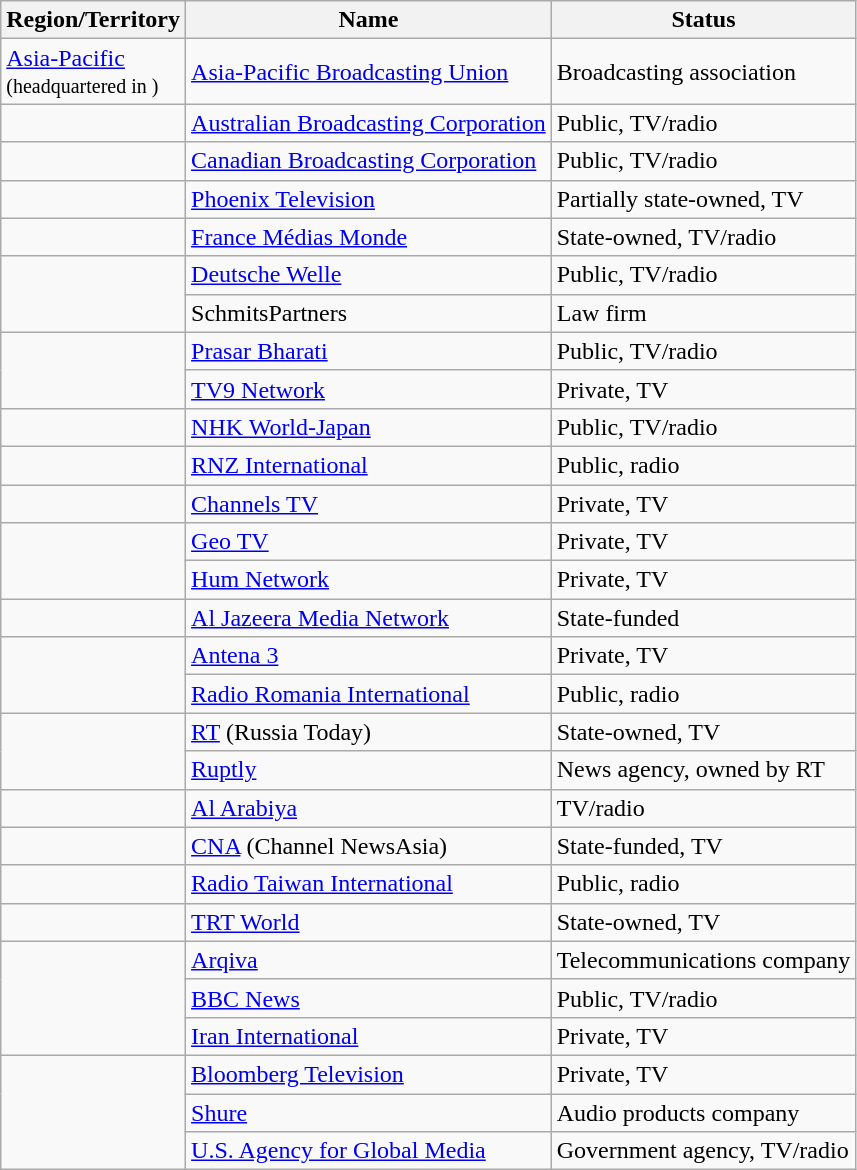<table class="wikitable">
<tr>
<th>Region/Territory</th>
<th>Name</th>
<th>Status</th>
</tr>
<tr>
<td><a href='#'>Asia-Pacific</a><br><small>(headquartered in )</small></td>
<td><a href='#'>Asia-Pacific Broadcasting Union</a></td>
<td>Broadcasting association</td>
</tr>
<tr>
<td></td>
<td><a href='#'>Australian Broadcasting Corporation</a></td>
<td>Public, TV/radio</td>
</tr>
<tr>
<td></td>
<td><a href='#'>Canadian Broadcasting Corporation</a></td>
<td>Public, TV/radio</td>
</tr>
<tr>
<td></td>
<td><a href='#'>Phoenix Television</a></td>
<td>Partially state-owned, TV</td>
</tr>
<tr>
<td></td>
<td><a href='#'>France Médias Monde</a></td>
<td>State-owned, TV/radio</td>
</tr>
<tr>
<td rowspan="2"></td>
<td><a href='#'>Deutsche Welle</a></td>
<td>Public, TV/radio</td>
</tr>
<tr>
<td>SchmitsPartners</td>
<td>Law firm</td>
</tr>
<tr>
<td rowspan="2"></td>
<td><a href='#'>Prasar Bharati</a></td>
<td>Public, TV/radio</td>
</tr>
<tr>
<td><a href='#'>TV9 Network</a></td>
<td>Private, TV</td>
</tr>
<tr>
<td></td>
<td><a href='#'>NHK World-Japan</a></td>
<td>Public, TV/radio</td>
</tr>
<tr>
<td></td>
<td><a href='#'>RNZ International</a></td>
<td>Public, radio</td>
</tr>
<tr>
<td></td>
<td><a href='#'>Channels TV</a></td>
<td>Private, TV</td>
</tr>
<tr>
<td rowspan="2"></td>
<td><a href='#'>Geo TV</a></td>
<td>Private, TV</td>
</tr>
<tr>
<td><a href='#'>Hum Network</a></td>
<td>Private, TV</td>
</tr>
<tr>
<td></td>
<td><a href='#'>Al Jazeera Media Network</a></td>
<td>State-funded</td>
</tr>
<tr>
<td rowspan="2"></td>
<td><a href='#'>Antena 3</a></td>
<td>Private, TV</td>
</tr>
<tr>
<td><a href='#'>Radio Romania International</a></td>
<td>Public, radio</td>
</tr>
<tr>
<td rowspan="2"></td>
<td><a href='#'>RT</a> (Russia Today)</td>
<td>State-owned, TV</td>
</tr>
<tr>
<td><a href='#'>Ruptly</a></td>
<td>News agency, owned by RT</td>
</tr>
<tr>
<td></td>
<td><a href='#'>Al Arabiya</a></td>
<td>TV/radio</td>
</tr>
<tr>
<td></td>
<td><a href='#'>CNA</a> (Channel NewsAsia)</td>
<td>State-funded, TV</td>
</tr>
<tr>
<td></td>
<td><a href='#'>Radio Taiwan International</a></td>
<td>Public, radio</td>
</tr>
<tr>
<td></td>
<td><a href='#'>TRT World</a></td>
<td>State-owned, TV</td>
</tr>
<tr>
<td rowspan="3"></td>
<td><a href='#'>Arqiva</a></td>
<td>Telecommunications company</td>
</tr>
<tr>
<td><a href='#'>BBC News</a></td>
<td>Public, TV/radio</td>
</tr>
<tr>
<td><a href='#'>Iran International</a></td>
<td>Private, TV</td>
</tr>
<tr>
<td rowspan="3"></td>
<td><a href='#'>Bloomberg Television</a></td>
<td>Private, TV</td>
</tr>
<tr>
<td><a href='#'>Shure</a></td>
<td>Audio products company</td>
</tr>
<tr>
<td><a href='#'>U.S. Agency for Global Media</a></td>
<td>Government agency, TV/radio</td>
</tr>
</table>
